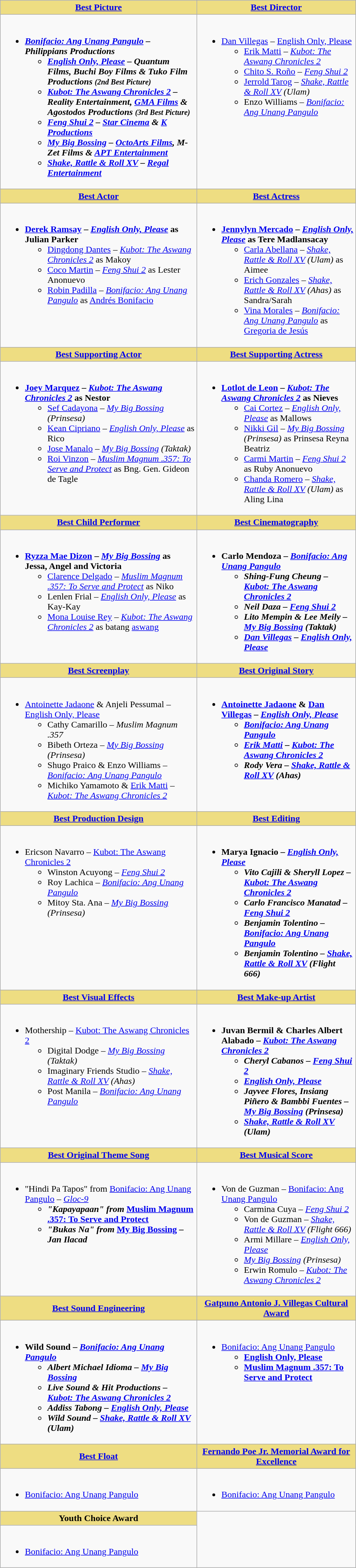<table class=wikitable style="width:50%">
<tr>
<th style="background:#EEDD82;" ! style="width="50%"><a href='#'>Best Picture</a></th>
<th style="background:#EEDD82;" ! style="width="50%"><a href='#'>Best Director</a></th>
</tr>
<tr>
<td valign="top"><br><ul><li><strong><em><a href='#'>Bonifacio: Ang Unang Pangulo</a><em> – Philippians Productions<strong><ul><li></em><a href='#'>English Only, Please</a><em> – Quantum Films, Buchi Boy Films & Tuko Film Productions <small>(2nd Best Picture)</small></li><li></em><a href='#'>Kubot: The Aswang Chronicles 2</a><em> – Reality Entertainment, <a href='#'>GMA Films</a> & Agostodos Productions <small>(3rd Best Picture)</small></li><li></em><a href='#'>Feng Shui 2</a><em> – <a href='#'>Star Cinema</a> & <a href='#'>K Productions</a></li><li></em><a href='#'>My Big Bossing</a><em> – <a href='#'>OctoArts Films</a>, M-Zet Films & <a href='#'>APT Entertainment</a></li><li></em><a href='#'>Shake, Rattle & Roll XV</a><em> – <a href='#'>Regal Entertainment</a></li></ul></li></ul></td>
<td valign="top"><br><ul><li></strong><a href='#'>Dan Villegas</a> – </em><a href='#'>English Only, Please</a></em></strong><ul><li><a href='#'>Erik Matti</a> – <em><a href='#'>Kubot: The Aswang Chronicles 2</a></em></li><li><a href='#'>Chito S. Roño</a> – <em><a href='#'>Feng Shui 2</a></em></li><li><a href='#'>Jerrold Tarog</a> – <em><a href='#'>Shake, Rattle & Roll XV</a> (Ulam)</em></li><li>Enzo Williams – <em><a href='#'>Bonifacio: Ang Unang Pangulo</a></em></li></ul></li></ul></td>
</tr>
<tr>
<th style="background:#EEDD82;" ! style="width="50%"><a href='#'>Best Actor</a></th>
<th style="background:#EEDD82;" ! style="width="50%"><a href='#'>Best Actress</a></th>
</tr>
<tr>
<td valign="top"><br><ul><li><strong><a href='#'>Derek Ramsay</a> – <em><a href='#'>English Only, Please</a></em> as Julian Parker</strong><ul><li><a href='#'>Dingdong Dantes</a> – <em><a href='#'>Kubot: The Aswang Chronicles 2</a></em> as Makoy</li><li><a href='#'>Coco Martin</a> – <em><a href='#'>Feng Shui 2</a></em> as Lester Anonuevo</li><li><a href='#'>Robin Padilla</a> – <em><a href='#'>Bonifacio: Ang Unang Pangulo</a></em> as <a href='#'>Andrés Bonifacio</a></li></ul></li></ul></td>
<td valign="top"><br><ul><li><strong><a href='#'>Jennylyn Mercado</a> – <em><a href='#'>English Only, Please</a></em> as Tere Madlansacay</strong><ul><li><a href='#'>Carla Abellana</a> – <em><a href='#'>Shake, Rattle & Roll XV</a> (Ulam)</em> as Aimee</li><li><a href='#'>Erich Gonzales</a> – <em><a href='#'>Shake, Rattle & Roll XV</a> (Ahas)</em> as Sandra/Sarah</li><li><a href='#'>Vina Morales</a> – <em><a href='#'>Bonifacio: Ang Unang Pangulo</a></em> as <a href='#'>Gregoria de Jesús</a></li></ul></li></ul></td>
</tr>
<tr>
<th style="background:#EEDD82;" ! style="width="50%"><a href='#'>Best Supporting Actor</a></th>
<th style="background:#EEDD82;" ! style="width="50%"><a href='#'>Best Supporting Actress</a></th>
</tr>
<tr>
<td valign="top"><br><ul><li><strong><a href='#'>Joey Marquez</a> – <em><a href='#'>Kubot: The Aswang Chronicles 2</a></em> as Nestor</strong><ul><li><a href='#'>Sef Cadayona</a> – <em><a href='#'>My Big Bossing</a> (Prinsesa)</em></li><li><a href='#'>Kean Cipriano</a> – <em><a href='#'>English Only, Please</a></em> as Rico</li><li><a href='#'>Jose Manalo</a> – <em><a href='#'>My Big Bossing</a> (Taktak)</em></li><li><a href='#'>Roi Vinzon</a> – <em><a href='#'>Muslim Magnum .357: To Serve and Protect</a></em> as Bng. Gen. Gideon de Tagle</li></ul></li></ul></td>
<td valign="top"><br><ul><li><strong><a href='#'>Lotlot de Leon</a> – <em><a href='#'>Kubot: The Aswang Chronicles 2</a></em> as Nieves</strong><ul><li><a href='#'>Cai Cortez</a> – <em><a href='#'>English Only, Please</a></em> as Mallows</li><li><a href='#'>Nikki Gil</a> – <em><a href='#'>My Big Bossing</a> (Prinsesa)</em> as Prinsesa Reyna Beatriz</li><li><a href='#'>Carmi Martin</a> – <em><a href='#'>Feng Shui 2</a></em> as Ruby Anonuevo</li><li><a href='#'>Chanda Romero</a> – <em><a href='#'>Shake, Rattle & Roll XV</a> (Ulam)</em> as Aling Lina</li></ul></li></ul></td>
</tr>
<tr>
<th style="background:#EEDD82;" ! style="width="50%"><a href='#'>Best Child Performer</a></th>
<th style="background:#EEDD82;" ! style="width="50%"><a href='#'>Best Cinematography</a></th>
</tr>
<tr>
<td valign="top"><br><ul><li><strong><a href='#'>Ryzza Mae Dizon</a> – <em><a href='#'>My Big Bossing</a></em> as Jessa, Angel and Victoria</strong><ul><li><a href='#'>Clarence Delgado</a> – <em><a href='#'>Muslim Magnum .357: To Serve and Protect</a></em> as Niko</li><li>Lenlen Frial – <em><a href='#'>English Only, Please</a></em> as Kay-Kay</li><li><a href='#'>Mona Louise Rey</a> – <em><a href='#'>Kubot: The Aswang Chronicles 2</a></em> as batang <a href='#'>aswang</a></li></ul></li></ul></td>
<td valign="top"><br><ul><li><strong>Carlo Mendoza – <em><a href='#'>Bonifacio: Ang Unang Pangulo</a><strong><em><ul><li>Shing-Fung Cheung – </em><a href='#'>Kubot: The Aswang Chronicles 2</a><em></li><li>Neil Daza – </em><a href='#'>Feng Shui 2</a><em></li><li>Lito Mempin & Lee Meily – </em><a href='#'>My Big Bossing</a> (Taktak)<em></li><li><a href='#'>Dan Villegas</a> – </em><a href='#'>English Only, Please</a><em></li></ul></li></ul></td>
</tr>
<tr>
<th style="background:#EEDD82;" ! style="width="50%"><a href='#'>Best Screenplay</a></th>
<th style="background:#EEDD82;" ! style="width="50%"><a href='#'>Best Original Story</a></th>
</tr>
<tr>
<td valign="top"><br><ul><li></strong><a href='#'>Antoinette Jadaone</a> & Anjeli Pessumal – </em><a href='#'>English Only, Please</a></em></strong><ul><li>Cathy Camarillo – <em>Muslim Magnum .357</em></li><li>Bibeth Orteza – <em><a href='#'>My Big Bossing</a> (Prinsesa)</em></li><li>Shugo Praico & Enzo Williams – <em><a href='#'>Bonifacio: Ang Unang Pangulo</a></em></li><li>Michiko Yamamoto & <a href='#'>Erik Matti</a> – <em><a href='#'>Kubot: The Aswang Chronicles 2</a></em></li></ul></li></ul></td>
<td valign="top"><br><ul><li><strong><a href='#'>Antoinette Jadaone</a> & <a href='#'>Dan Villegas</a> – <em><a href='#'>English Only, Please</a><strong><em><ul><li></em><a href='#'>Bonifacio: Ang Unang Pangulo</a><em></li><li><a href='#'>Erik Matti</a> – </em><a href='#'>Kubot: The Aswang Chronicles 2</a><em></li><li>Rody Vera – </em><a href='#'>Shake, Rattle & Roll XV</a> (Ahas)<em></li></ul></li></ul></td>
</tr>
<tr>
<th style="background:#EEDD82;" ! style="width="50%"><a href='#'>Best Production Design</a></th>
<th style="background:#EEDD82;" ! style="width="50%"><a href='#'>Best Editing</a></th>
</tr>
<tr>
<td valign="top"><br><ul><li></strong>Ericson Navarro – </em><a href='#'>Kubot: The Aswang Chronicles 2</a></em></strong><ul><li>Winston Acuyong – <em><a href='#'>Feng Shui 2</a></em></li><li>Roy Lachica – <em><a href='#'>Bonifacio: Ang Unang Pangulo</a></em></li><li>Mitoy Sta. Ana – <em><a href='#'>My Big Bossing</a> (Prinsesa)</em></li></ul></li></ul></td>
<td valign="top"><br><ul><li><strong>Marya Ignacio – <em><a href='#'>English Only, Please</a><strong><em><ul><li>Vito Cajili & Sheryll Lopez – </em><a href='#'>Kubot: The Aswang Chronicles 2</a><em></li><li>Carlo Francisco Manatad – </em><a href='#'>Feng Shui 2</a><em></li><li>Benjamin Tolentino – </em><a href='#'>Bonifacio: Ang Unang Pangulo</a><em></li><li>Benjamin Tolentino – </em><a href='#'>Shake, Rattle & Roll XV</a> (Flight 666)<em></li></ul></li></ul></td>
</tr>
<tr>
<th style="background:#EEDD82;" ! style="width="50%"><a href='#'>Best Visual Effects</a></th>
<th style="background:#EEDD82;" ! style="width="50%"><a href='#'>Best Make-up Artist</a></th>
</tr>
<tr>
<td valign="top"><br><ul><li></strong>Mothership – </em><a href='#'>Kubot: The Aswang Chronicles 2</a></em></strong><ul><li>Digital Dodge – <em><a href='#'>My Big Bossing</a> (Taktak)</em></li><li>Imaginary Friends Studio – <em><a href='#'>Shake, Rattle & Roll XV</a> (Ahas)</em></li><li>Post Manila – <em><a href='#'>Bonifacio: Ang Unang Pangulo</a></em></li></ul></li></ul></td>
<td valign="top"><br><ul><li><strong>Juvan Bermil & Charles Albert Alabado – <em><a href='#'>Kubot: The Aswang Chronicles 2</a><strong><em><ul><li>Cheryl Cabanos – </em><a href='#'>Feng Shui 2</a><em></li><li></em><a href='#'>English Only, Please</a><em></li><li>Jayvee Flores, Insiang Piñero & Bambbi Fuentes – </em><a href='#'>My Big Bossing</a> (Prinsesa)<em></li><li></em><a href='#'>Shake, Rattle & Roll XV</a> (Ulam)<em></li></ul></li></ul></td>
</tr>
<tr>
<th style="background:#EEDD82;" ! style="width="50%"><a href='#'>Best Original Theme Song</a></th>
<th style="background:#EEDD82;" ! style="width="50%"><a href='#'>Best Musical Score</a></th>
</tr>
<tr>
<td valign="top"><br><ul><li></strong>"Hindi Pa Tapos" from </em><a href='#'>Bonifacio: Ang Unang Pangulo</a><em> – <a href='#'>Gloc-9</a><strong><ul><li>"Kapayapaan" from </em><a href='#'>Muslim Magnum .357: To Serve and Protect</a><em></li><li>"Bukas Na" from </em><a href='#'>My Big Bossing</a><em> – Jan Ilacad</li></ul></li></ul></td>
<td valign="top"><br><ul><li></strong>Von de Guzman – </em><a href='#'>Bonifacio: Ang Unang Pangulo</a></em></strong><ul><li>Carmina Cuya – <em><a href='#'>Feng Shui 2</a></em></li><li>Von de Guzman – <em><a href='#'>Shake, Rattle & Roll XV</a> (Flight 666)</em></li><li>Armi Millare – <em><a href='#'>English Only, Please</a></em></li><li><em><a href='#'>My Big Bossing</a> (Prinsesa)</em></li><li>Erwin Romulo – <em><a href='#'>Kubot: The Aswang Chronicles 2</a></em></li></ul></li></ul></td>
</tr>
<tr>
<th style="background:#EEDD82;" ! style="width="50%"><a href='#'>Best Sound Engineering</a></th>
<th style="background:#EEDD82;" ! style="width="50%"><a href='#'>Gatpuno Antonio J. Villegas Cultural Award</a></th>
</tr>
<tr>
<td valign="top"><br><ul><li><strong>Wild Sound – <em><a href='#'>Bonifacio: Ang Unang Pangulo</a><strong><em><ul><li>Albert Michael Idioma – </em><a href='#'>My Big Bossing</a><em></li><li>Live Sound & Hit Productions – </em><a href='#'>Kubot: The Aswang Chronicles 2</a><em></li><li>Addiss Tabong – </em><a href='#'>English Only, Please</a><em></li><li>Wild Sound – </em><a href='#'>Shake, Rattle & Roll XV</a> (Ulam)<em></li></ul></li></ul></td>
<td valign="top"><br><ul><li></em></strong><a href='#'>Bonifacio: Ang Unang Pangulo</a><strong><em><ul><li></em><a href='#'>English Only, Please</a><em></li><li></em><a href='#'>Muslim Magnum .357: To Serve and Protect</a><em></li></ul></li></ul></td>
</tr>
<tr>
<th style="background:#EEDD82;" ! style="width="50%"><a href='#'>Best Float</a></th>
<th style="background:#EEDD82;" ! style="width="50%"><a href='#'>Fernando Poe Jr. Memorial Award for Excellence</a></th>
</tr>
<tr>
<td valign="top"><br><ul><li></em></strong><a href='#'>Bonifacio: Ang Unang Pangulo</a><strong><em></li></ul></td>
<td valign="top"><br><ul><li></em></strong><a href='#'>Bonifacio: Ang Unang Pangulo</a><strong><em></li></ul></td>
</tr>
<tr>
<th style="background:#EEDD82;" ! style="width="50%">Youth Choice Award</th>
</tr>
<tr>
<td valign="top"><br><ul><li></em></strong><a href='#'>Bonifacio: Ang Unang Pangulo</a><strong><em></li></ul></td>
</tr>
</table>
